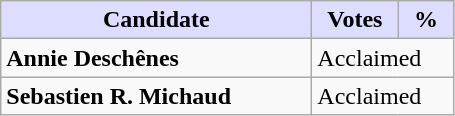<table class="wikitable">
<tr>
<th style="background:#ddf; width:200px;">Candidate</th>
<th style="background:#ddf; width:50px;">Votes</th>
<th style="background:#ddf; width:30px;">%</th>
</tr>
<tr>
<td><strong>Annie Deschênes</strong></td>
<td colspan="2">Acclaimed</td>
</tr>
<tr>
<td><strong>Sebastien R. Michaud</strong></td>
<td colspan="2">Acclaimed</td>
</tr>
</table>
